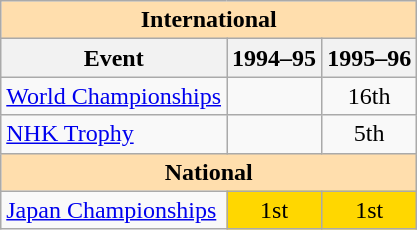<table class="wikitable" style="text-align:center">
<tr>
<th style="background-color: #ffdead; " colspan=3 align=center>International</th>
</tr>
<tr>
<th>Event</th>
<th>1994–95</th>
<th>1995–96</th>
</tr>
<tr>
<td align=left><a href='#'>World Championships</a></td>
<td></td>
<td>16th</td>
</tr>
<tr>
<td align=left> <a href='#'>NHK Trophy</a></td>
<td></td>
<td>5th</td>
</tr>
<tr>
<th style="background-color: #ffdead; " colspan=3 align=center>National</th>
</tr>
<tr>
<td align=left><a href='#'>Japan Championships</a></td>
<td bgcolor=gold>1st</td>
<td bgcolor=gold>1st</td>
</tr>
</table>
